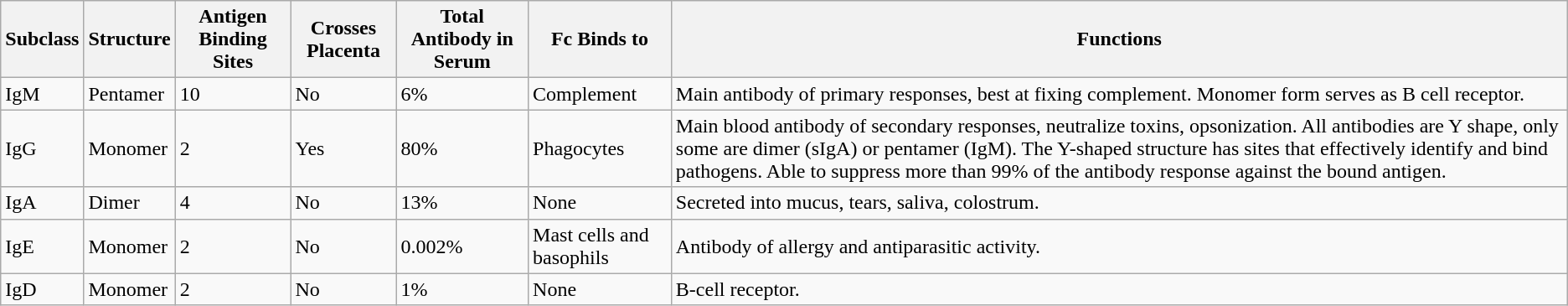<table class="wikitable">
<tr>
<th>Subclass</th>
<th>Structure</th>
<th>Antigen Binding Sites</th>
<th>Crosses Placenta</th>
<th>Total Antibody in Serum</th>
<th>Fc Binds to</th>
<th>Functions</th>
</tr>
<tr>
<td>IgM</td>
<td>Pentamer</td>
<td>10</td>
<td>No</td>
<td>6%</td>
<td>Complement</td>
<td>Main antibody of primary responses, best at fixing complement. Monomer form serves as B cell receptor.</td>
</tr>
<tr>
<td>IgG</td>
<td>Monomer</td>
<td>2</td>
<td>Yes</td>
<td>80%</td>
<td>Phagocytes</td>
<td>Main blood antibody of secondary responses, neutralize toxins, opsonization. All antibodies are Y shape, only some are dimer (sIgA) or pentamer (IgM). The Y-shaped structure has sites that effectively identify and bind pathogens. Able to suppress more than 99% of the antibody response against the bound antigen.</td>
</tr>
<tr>
<td>IgA</td>
<td>Dimer</td>
<td>4</td>
<td>No</td>
<td>13%</td>
<td>None</td>
<td>Secreted into mucus, tears, saliva, colostrum.</td>
</tr>
<tr>
<td>IgE</td>
<td>Monomer</td>
<td>2</td>
<td>No</td>
<td>0.002%</td>
<td>Mast cells and basophils</td>
<td>Antibody of allergy and antiparasitic activity.</td>
</tr>
<tr>
<td>IgD</td>
<td>Monomer</td>
<td>2</td>
<td>No</td>
<td>1%</td>
<td>None</td>
<td>B-cell receptor.</td>
</tr>
</table>
